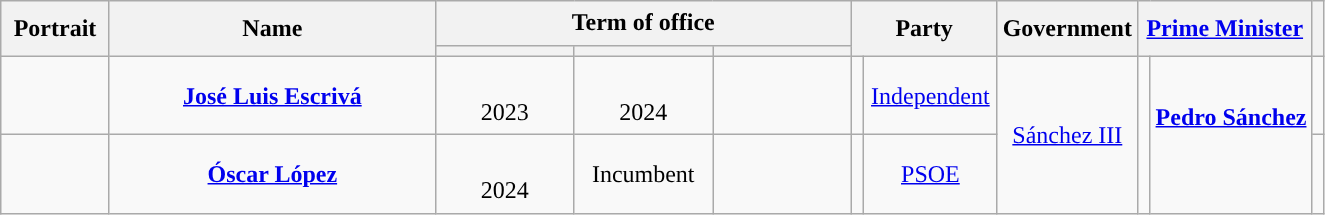<table class="wikitable" style="line-height:1.4em; text-align:center; border:1px #aaf solid;">
<tr>
<th rowspan="2" width="65">Portrait</th>
<th rowspan="2" width="210">Name<br></th>
<th colspan="3">Term of office</th>
<th rowspan="2" colspan="2" width="90">Party</th>
<th rowspan="2">Government</th>
<th rowspan="2" colspan="2"><a href='#'>Prime Minister</a><br></th>
<th rowspan="2"></th>
</tr>
<tr>
<th width="85"></th>
<th width="85"></th>
<th width="85"></th>
</tr>
<tr>
<td></td>
<td><strong><a href='#'>José Luis Escrivá</a></strong><br></td>
<td class="nowrap"><br>2023</td>
<td class="nowrap"><br>2024</td>
<td style="font-size:95%;"></td>
<td width="1" style="color:inherit;background:"></td>
<td><a href='#'>Independent</a></td>
<td rowspan="2"><a href='#'>Sánchez III</a></td>
<td rowspan="2" width="1" style="color:inherit;background:"></td>
<td rowspan="2"><strong><a href='#'>Pedro Sánchez</a></strong><br><br></td>
<td align="center"></td>
</tr>
<tr>
<td></td>
<td><strong><a href='#'>Óscar López</a></strong><br></td>
<td class="nowrap"><br>2024</td>
<td class="nowrap">Incumbent</td>
<td style="font-size:95%;"></td>
<td style="color:inherit;background:"></td>
<td><a href='#'>PSOE</a></td>
<td align="center"></td>
</tr>
</table>
